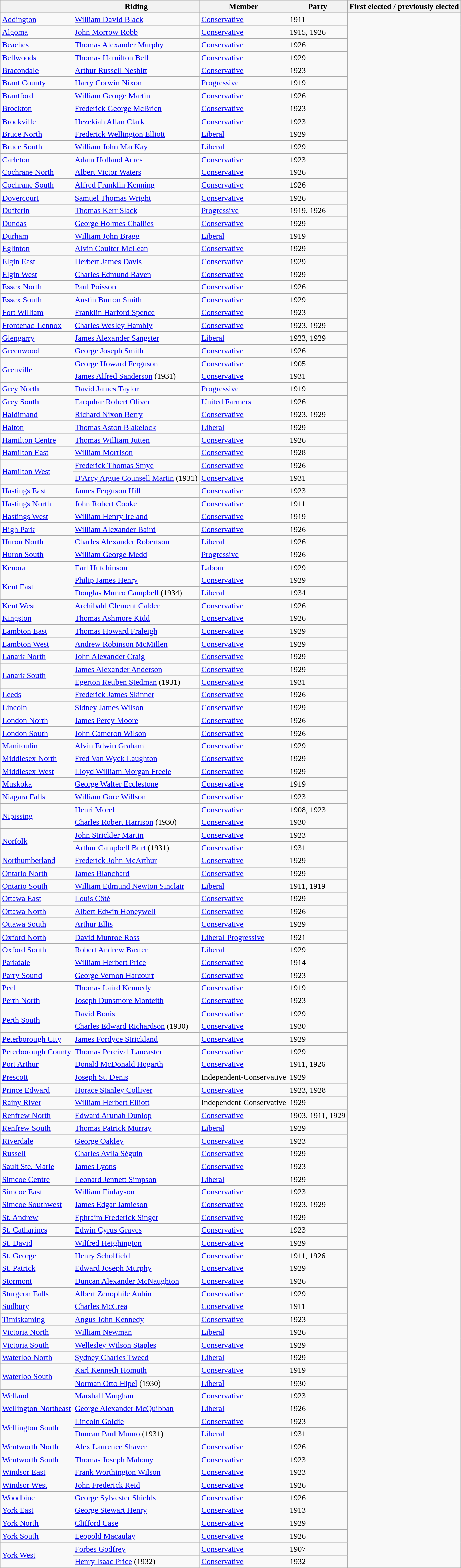<table class="wikitable sortable">
<tr>
<th></th>
<th>Riding</th>
<th>Member</th>
<th>Party</th>
<th>First elected / previously elected</th>
</tr>
<tr>
<td><a href='#'>Addington</a></td>
<td><a href='#'>William David Black</a></td>
<td><a href='#'>Conservative</a></td>
<td>1911</td>
</tr>
<tr>
<td><a href='#'>Algoma</a></td>
<td><a href='#'>John Morrow Robb</a></td>
<td><a href='#'>Conservative</a></td>
<td>1915, 1926</td>
</tr>
<tr>
<td><a href='#'>Beaches</a></td>
<td><a href='#'>Thomas Alexander Murphy</a></td>
<td><a href='#'>Conservative</a></td>
<td>1926</td>
</tr>
<tr>
<td><a href='#'>Bellwoods</a></td>
<td><a href='#'>Thomas Hamilton Bell</a></td>
<td><a href='#'>Conservative</a></td>
<td>1929</td>
</tr>
<tr>
<td><a href='#'>Bracondale</a></td>
<td><a href='#'>Arthur Russell Nesbitt</a></td>
<td><a href='#'>Conservative</a></td>
<td>1923</td>
</tr>
<tr>
<td><a href='#'>Brant County</a></td>
<td><a href='#'>Harry Corwin Nixon</a></td>
<td><a href='#'>Progressive</a></td>
<td>1919</td>
</tr>
<tr>
<td><a href='#'>Brantford</a></td>
<td><a href='#'>William George Martin</a></td>
<td><a href='#'>Conservative</a></td>
<td>1926</td>
</tr>
<tr>
<td><a href='#'>Brockton</a></td>
<td><a href='#'>Frederick George McBrien</a></td>
<td><a href='#'>Conservative</a></td>
<td>1923</td>
</tr>
<tr>
<td><a href='#'>Brockville</a></td>
<td><a href='#'>Hezekiah Allan Clark</a></td>
<td><a href='#'>Conservative</a></td>
<td>1923</td>
</tr>
<tr>
<td><a href='#'>Bruce North</a></td>
<td><a href='#'>Frederick Wellington Elliott</a></td>
<td><a href='#'>Liberal</a></td>
<td>1929</td>
</tr>
<tr>
<td><a href='#'>Bruce South</a></td>
<td><a href='#'>William John MacKay</a></td>
<td><a href='#'>Liberal</a></td>
<td>1929</td>
</tr>
<tr>
<td><a href='#'>Carleton</a></td>
<td><a href='#'>Adam Holland Acres</a></td>
<td><a href='#'>Conservative</a></td>
<td>1923</td>
</tr>
<tr>
<td><a href='#'>Cochrane North</a></td>
<td><a href='#'>Albert Victor Waters</a></td>
<td><a href='#'>Conservative</a></td>
<td>1926</td>
</tr>
<tr>
<td><a href='#'>Cochrane South</a></td>
<td><a href='#'>Alfred Franklin Kenning</a></td>
<td><a href='#'>Conservative</a></td>
<td>1926</td>
</tr>
<tr>
<td><a href='#'>Dovercourt</a></td>
<td><a href='#'>Samuel Thomas Wright</a></td>
<td><a href='#'>Conservative</a></td>
<td>1926</td>
</tr>
<tr>
<td><a href='#'>Dufferin</a></td>
<td><a href='#'>Thomas Kerr Slack</a></td>
<td><a href='#'>Progressive</a></td>
<td>1919, 1926</td>
</tr>
<tr>
<td><a href='#'>Dundas</a></td>
<td><a href='#'>George Holmes Challies</a></td>
<td><a href='#'>Conservative</a></td>
<td>1929</td>
</tr>
<tr>
<td><a href='#'>Durham</a></td>
<td><a href='#'>William John Bragg</a></td>
<td><a href='#'>Liberal</a></td>
<td>1919</td>
</tr>
<tr>
<td><a href='#'>Eglinton</a></td>
<td><a href='#'>Alvin Coulter McLean</a></td>
<td><a href='#'>Conservative</a></td>
<td>1929</td>
</tr>
<tr>
<td><a href='#'>Elgin East</a></td>
<td><a href='#'>Herbert James Davis</a></td>
<td><a href='#'>Conservative</a></td>
<td>1929</td>
</tr>
<tr>
<td><a href='#'>Elgin West</a></td>
<td><a href='#'>Charles Edmund Raven</a></td>
<td><a href='#'>Conservative</a></td>
<td>1929</td>
</tr>
<tr>
<td><a href='#'>Essex North</a></td>
<td><a href='#'>Paul Poisson</a></td>
<td><a href='#'>Conservative</a></td>
<td>1926</td>
</tr>
<tr>
<td><a href='#'>Essex South</a></td>
<td><a href='#'>Austin Burton Smith</a></td>
<td><a href='#'>Conservative</a></td>
<td>1929</td>
</tr>
<tr>
<td><a href='#'>Fort William</a></td>
<td><a href='#'>Franklin Harford Spence</a></td>
<td><a href='#'>Conservative</a></td>
<td>1923</td>
</tr>
<tr>
<td><a href='#'>Frontenac-Lennox</a></td>
<td><a href='#'>Charles Wesley Hambly</a></td>
<td><a href='#'>Conservative</a></td>
<td>1923, 1929</td>
</tr>
<tr>
<td><a href='#'>Glengarry</a></td>
<td><a href='#'>James Alexander Sangster</a></td>
<td><a href='#'>Liberal</a></td>
<td>1923, 1929</td>
</tr>
<tr>
<td><a href='#'>Greenwood</a></td>
<td><a href='#'>George Joseph Smith</a></td>
<td><a href='#'>Conservative</a></td>
<td>1926</td>
</tr>
<tr>
<td rowspan="2"><a href='#'>Grenville</a></td>
<td><a href='#'>George Howard Ferguson</a></td>
<td><a href='#'>Conservative</a></td>
<td>1905</td>
</tr>
<tr>
<td><a href='#'>James Alfred Sanderson</a> (1931)</td>
<td><a href='#'>Conservative</a></td>
<td>1931</td>
</tr>
<tr>
<td><a href='#'>Grey North</a></td>
<td><a href='#'>David James Taylor</a></td>
<td><a href='#'>Progressive</a></td>
<td>1919</td>
</tr>
<tr>
<td><a href='#'>Grey South</a></td>
<td><a href='#'>Farquhar Robert Oliver</a></td>
<td><a href='#'>United Farmers</a></td>
<td>1926</td>
</tr>
<tr>
<td><a href='#'>Haldimand</a></td>
<td><a href='#'>Richard Nixon Berry</a></td>
<td><a href='#'>Conservative</a></td>
<td>1923, 1929</td>
</tr>
<tr>
<td><a href='#'>Halton</a></td>
<td><a href='#'>Thomas Aston Blakelock</a></td>
<td><a href='#'>Liberal</a></td>
<td>1929</td>
</tr>
<tr>
<td><a href='#'>Hamilton Centre</a></td>
<td><a href='#'>Thomas William Jutten</a></td>
<td><a href='#'>Conservative</a></td>
<td>1926</td>
</tr>
<tr>
<td><a href='#'>Hamilton East</a></td>
<td><a href='#'>William Morrison</a></td>
<td><a href='#'>Conservative</a></td>
<td>1928</td>
</tr>
<tr>
<td rowspan="2"><a href='#'>Hamilton West</a></td>
<td><a href='#'>Frederick Thomas Smye</a></td>
<td><a href='#'>Conservative</a></td>
<td>1926</td>
</tr>
<tr>
<td><a href='#'>D'Arcy Argue Counsell Martin</a> (1931)</td>
<td><a href='#'>Conservative</a></td>
<td>1931</td>
</tr>
<tr>
<td><a href='#'>Hastings East</a></td>
<td><a href='#'>James Ferguson Hill</a></td>
<td><a href='#'>Conservative</a></td>
<td>1923</td>
</tr>
<tr>
<td><a href='#'>Hastings North</a></td>
<td><a href='#'>John Robert Cooke</a></td>
<td><a href='#'>Conservative</a></td>
<td>1911</td>
</tr>
<tr>
<td><a href='#'>Hastings West</a></td>
<td><a href='#'>William Henry Ireland</a></td>
<td><a href='#'>Conservative</a></td>
<td>1919</td>
</tr>
<tr>
<td><a href='#'>High Park</a></td>
<td><a href='#'>William Alexander Baird</a></td>
<td><a href='#'>Conservative</a></td>
<td>1926</td>
</tr>
<tr>
<td><a href='#'>Huron North</a></td>
<td><a href='#'>Charles Alexander Robertson</a></td>
<td><a href='#'>Liberal</a></td>
<td>1926</td>
</tr>
<tr>
<td><a href='#'>Huron South</a></td>
<td><a href='#'>William George Medd</a></td>
<td><a href='#'>Progressive</a></td>
<td>1926</td>
</tr>
<tr>
<td><a href='#'>Kenora</a></td>
<td><a href='#'>Earl Hutchinson</a></td>
<td><a href='#'>Labour</a></td>
<td>1929</td>
</tr>
<tr>
<td rowspan="2"><a href='#'>Kent East</a></td>
<td><a href='#'>Philip James Henry</a></td>
<td><a href='#'>Conservative</a></td>
<td>1929</td>
</tr>
<tr>
<td><a href='#'>Douglas Munro Campbell</a> (1934)</td>
<td><a href='#'>Liberal</a></td>
<td>1934</td>
</tr>
<tr>
<td><a href='#'>Kent West</a></td>
<td><a href='#'>Archibald Clement Calder</a></td>
<td><a href='#'>Conservative</a></td>
<td>1926</td>
</tr>
<tr>
<td><a href='#'>Kingston</a></td>
<td><a href='#'>Thomas Ashmore Kidd</a></td>
<td><a href='#'>Conservative</a></td>
<td>1926</td>
</tr>
<tr>
<td><a href='#'>Lambton East</a></td>
<td><a href='#'>Thomas Howard Fraleigh</a></td>
<td><a href='#'>Conservative</a></td>
<td>1929</td>
</tr>
<tr>
<td><a href='#'>Lambton West</a></td>
<td><a href='#'>Andrew Robinson McMillen</a></td>
<td><a href='#'>Conservative</a></td>
<td>1929</td>
</tr>
<tr>
<td><a href='#'>Lanark North</a></td>
<td><a href='#'>John Alexander Craig</a></td>
<td><a href='#'>Conservative</a></td>
<td>1929</td>
</tr>
<tr>
<td rowspan="2"><a href='#'>Lanark South</a></td>
<td><a href='#'>James Alexander Anderson</a></td>
<td><a href='#'>Conservative</a></td>
<td>1929</td>
</tr>
<tr>
<td><a href='#'>Egerton Reuben Stedman</a> (1931)</td>
<td><a href='#'>Conservative</a></td>
<td>1931</td>
</tr>
<tr>
<td><a href='#'>Leeds</a></td>
<td><a href='#'>Frederick James Skinner</a></td>
<td><a href='#'>Conservative</a></td>
<td>1926</td>
</tr>
<tr>
<td><a href='#'>Lincoln</a></td>
<td><a href='#'>Sidney James Wilson</a></td>
<td><a href='#'>Conservative</a></td>
<td>1929</td>
</tr>
<tr>
<td><a href='#'>London North</a></td>
<td><a href='#'>James Percy Moore</a></td>
<td><a href='#'>Conservative</a></td>
<td>1926</td>
</tr>
<tr>
<td><a href='#'>London South</a></td>
<td><a href='#'>John Cameron Wilson</a></td>
<td><a href='#'>Conservative</a></td>
<td>1926</td>
</tr>
<tr>
<td><a href='#'>Manitoulin</a></td>
<td><a href='#'>Alvin Edwin Graham</a></td>
<td><a href='#'>Conservative</a></td>
<td>1929</td>
</tr>
<tr>
<td><a href='#'>Middlesex North</a></td>
<td><a href='#'>Fred Van Wyck Laughton</a></td>
<td><a href='#'>Conservative</a></td>
<td>1929</td>
</tr>
<tr>
<td><a href='#'>Middlesex West</a></td>
<td><a href='#'>Lloyd William Morgan Freele</a></td>
<td><a href='#'>Conservative</a></td>
<td>1929</td>
</tr>
<tr>
<td><a href='#'>Muskoka</a></td>
<td><a href='#'>George Walter Ecclestone</a></td>
<td><a href='#'>Conservative</a></td>
<td>1919</td>
</tr>
<tr>
<td><a href='#'>Niagara Falls</a></td>
<td><a href='#'>William Gore Willson</a></td>
<td><a href='#'>Conservative</a></td>
<td>1923</td>
</tr>
<tr>
<td rowspan="2"><a href='#'>Nipissing</a></td>
<td><a href='#'>Henri Morel</a></td>
<td><a href='#'>Conservative</a></td>
<td>1908, 1923</td>
</tr>
<tr>
<td><a href='#'>Charles Robert Harrison</a> (1930)</td>
<td><a href='#'>Conservative</a></td>
<td>1930</td>
</tr>
<tr>
<td rowspan="2"><a href='#'>Norfolk</a></td>
<td><a href='#'>John Strickler Martin</a></td>
<td><a href='#'>Conservative</a></td>
<td>1923</td>
</tr>
<tr>
<td><a href='#'>Arthur Campbell Burt</a> (1931)</td>
<td><a href='#'>Conservative</a></td>
<td>1931</td>
</tr>
<tr>
<td><a href='#'>Northumberland</a></td>
<td><a href='#'>Frederick John McArthur</a></td>
<td><a href='#'>Conservative</a></td>
<td>1929</td>
</tr>
<tr>
<td><a href='#'>Ontario North</a></td>
<td><a href='#'>James Blanchard</a></td>
<td><a href='#'>Conservative</a></td>
<td>1929</td>
</tr>
<tr>
<td><a href='#'>Ontario South</a></td>
<td><a href='#'>William Edmund Newton Sinclair</a></td>
<td><a href='#'>Liberal</a></td>
<td>1911, 1919</td>
</tr>
<tr>
<td><a href='#'>Ottawa East</a></td>
<td><a href='#'>Louis Côté</a></td>
<td><a href='#'>Conservative</a></td>
<td>1929</td>
</tr>
<tr>
<td><a href='#'>Ottawa North</a></td>
<td><a href='#'>Albert Edwin Honeywell</a></td>
<td><a href='#'>Conservative</a></td>
<td>1926</td>
</tr>
<tr>
<td><a href='#'>Ottawa South</a></td>
<td><a href='#'>Arthur Ellis</a></td>
<td><a href='#'>Conservative</a></td>
<td>1929</td>
</tr>
<tr>
<td><a href='#'>Oxford North</a></td>
<td><a href='#'>David Munroe Ross</a></td>
<td><a href='#'>Liberal-Progressive</a></td>
<td>1921</td>
</tr>
<tr>
<td><a href='#'>Oxford South</a></td>
<td><a href='#'>Robert Andrew Baxter</a></td>
<td><a href='#'>Liberal</a></td>
<td>1929</td>
</tr>
<tr>
<td><a href='#'>Parkdale</a></td>
<td><a href='#'>William Herbert Price</a></td>
<td><a href='#'>Conservative</a></td>
<td>1914</td>
</tr>
<tr>
<td><a href='#'>Parry Sound</a></td>
<td><a href='#'>George Vernon Harcourt</a></td>
<td><a href='#'>Conservative</a></td>
<td>1923</td>
</tr>
<tr>
<td><a href='#'>Peel</a></td>
<td><a href='#'>Thomas Laird Kennedy</a></td>
<td><a href='#'>Conservative</a></td>
<td>1919</td>
</tr>
<tr>
<td><a href='#'>Perth North</a></td>
<td><a href='#'>Joseph Dunsmore Monteith</a></td>
<td><a href='#'>Conservative</a></td>
<td>1923</td>
</tr>
<tr>
<td rowspan="2"><a href='#'>Perth South</a></td>
<td><a href='#'>David Bonis</a></td>
<td><a href='#'>Conservative</a></td>
<td>1929</td>
</tr>
<tr>
<td><a href='#'>Charles Edward Richardson</a> (1930)</td>
<td><a href='#'>Conservative</a></td>
<td>1930</td>
</tr>
<tr>
<td><a href='#'>Peterborough City</a></td>
<td><a href='#'>James Fordyce Strickland</a></td>
<td><a href='#'>Conservative</a></td>
<td>1929</td>
</tr>
<tr>
<td><a href='#'>Peterborough County</a></td>
<td><a href='#'>Thomas Percival Lancaster</a></td>
<td><a href='#'>Conservative</a></td>
<td>1929</td>
</tr>
<tr>
<td><a href='#'>Port Arthur</a></td>
<td><a href='#'>Donald McDonald Hogarth</a></td>
<td><a href='#'>Conservative</a></td>
<td>1911, 1926</td>
</tr>
<tr>
<td><a href='#'>Prescott</a></td>
<td><a href='#'>Joseph St. Denis</a></td>
<td>Independent-Conservative</td>
<td>1929</td>
</tr>
<tr>
<td><a href='#'>Prince Edward</a></td>
<td><a href='#'>Horace Stanley Colliver</a></td>
<td><a href='#'>Conservative</a></td>
<td>1923, 1928</td>
</tr>
<tr>
<td><a href='#'>Rainy River</a></td>
<td><a href='#'>William Herbert Elliott</a></td>
<td>Independent-Conservative</td>
<td>1929</td>
</tr>
<tr>
<td><a href='#'>Renfrew North</a></td>
<td><a href='#'>Edward Arunah Dunlop</a></td>
<td><a href='#'>Conservative</a></td>
<td>1903, 1911, 1929</td>
</tr>
<tr>
<td><a href='#'>Renfrew South</a></td>
<td><a href='#'>Thomas Patrick Murray</a></td>
<td><a href='#'>Liberal</a></td>
<td>1929</td>
</tr>
<tr>
<td><a href='#'>Riverdale</a></td>
<td><a href='#'>George Oakley</a></td>
<td><a href='#'>Conservative</a></td>
<td>1923</td>
</tr>
<tr>
<td><a href='#'>Russell</a></td>
<td><a href='#'>Charles Avila Séguin</a></td>
<td><a href='#'>Conservative</a></td>
<td>1929</td>
</tr>
<tr>
<td><a href='#'>Sault Ste. Marie</a></td>
<td><a href='#'>James Lyons</a></td>
<td><a href='#'>Conservative</a></td>
<td>1923</td>
</tr>
<tr>
<td><a href='#'>Simcoe Centre</a></td>
<td><a href='#'>Leonard Jennett Simpson</a></td>
<td><a href='#'>Liberal</a></td>
<td>1929</td>
</tr>
<tr>
<td><a href='#'>Simcoe East</a></td>
<td><a href='#'>William Finlayson</a></td>
<td><a href='#'>Conservative</a></td>
<td>1923</td>
</tr>
<tr>
<td><a href='#'>Simcoe Southwest</a></td>
<td><a href='#'>James Edgar Jamieson</a></td>
<td><a href='#'>Conservative</a></td>
<td>1923, 1929</td>
</tr>
<tr>
<td><a href='#'>St. Andrew</a></td>
<td><a href='#'>Ephraim Frederick Singer</a></td>
<td><a href='#'>Conservative</a></td>
<td>1929</td>
</tr>
<tr>
<td><a href='#'>St. Catharines</a></td>
<td><a href='#'>Edwin Cyrus Graves</a></td>
<td><a href='#'>Conservative</a></td>
<td>1923</td>
</tr>
<tr>
<td><a href='#'>St. David</a></td>
<td><a href='#'>Wilfred Heighington</a></td>
<td><a href='#'>Conservative</a></td>
<td>1929</td>
</tr>
<tr>
<td><a href='#'>St. George</a></td>
<td><a href='#'>Henry Scholfield</a></td>
<td><a href='#'>Conservative</a></td>
<td>1911, 1926</td>
</tr>
<tr>
<td><a href='#'>St. Patrick</a></td>
<td><a href='#'>Edward Joseph Murphy</a></td>
<td><a href='#'>Conservative</a></td>
<td>1929</td>
</tr>
<tr>
<td><a href='#'>Stormont</a></td>
<td><a href='#'>Duncan Alexander McNaughton</a></td>
<td><a href='#'>Conservative</a></td>
<td>1926</td>
</tr>
<tr>
<td><a href='#'>Sturgeon Falls</a></td>
<td><a href='#'>Albert Zenophile Aubin</a></td>
<td><a href='#'>Conservative</a></td>
<td>1929</td>
</tr>
<tr>
<td><a href='#'>Sudbury</a></td>
<td><a href='#'>Charles McCrea</a></td>
<td><a href='#'>Conservative</a></td>
<td>1911</td>
</tr>
<tr>
<td><a href='#'>Timiskaming</a></td>
<td><a href='#'>Angus John Kennedy</a></td>
<td><a href='#'>Conservative</a></td>
<td>1923</td>
</tr>
<tr>
<td><a href='#'>Victoria North</a></td>
<td><a href='#'>William Newman</a></td>
<td><a href='#'>Liberal</a></td>
<td>1926</td>
</tr>
<tr>
<td><a href='#'>Victoria South</a></td>
<td><a href='#'>Wellesley Wilson Staples</a></td>
<td><a href='#'>Conservative</a></td>
<td>1929</td>
</tr>
<tr>
<td><a href='#'>Waterloo North</a></td>
<td><a href='#'>Sydney Charles Tweed</a></td>
<td><a href='#'>Liberal</a></td>
<td>1929</td>
</tr>
<tr>
<td rowspan="2"><a href='#'>Waterloo South</a></td>
<td><a href='#'>Karl Kenneth Homuth</a></td>
<td><a href='#'>Conservative</a></td>
<td>1919</td>
</tr>
<tr>
<td><a href='#'>Norman Otto Hipel</a> (1930)</td>
<td><a href='#'>Liberal</a></td>
<td>1930</td>
</tr>
<tr>
<td><a href='#'>Welland</a></td>
<td><a href='#'>Marshall Vaughan</a></td>
<td><a href='#'>Conservative</a></td>
<td>1923</td>
</tr>
<tr>
<td><a href='#'>Wellington Northeast</a></td>
<td><a href='#'>George Alexander McQuibban</a></td>
<td><a href='#'>Liberal</a></td>
<td>1926</td>
</tr>
<tr>
<td rowspan="2"><a href='#'>Wellington South</a></td>
<td><a href='#'>Lincoln Goldie</a></td>
<td><a href='#'>Conservative</a></td>
<td>1923</td>
</tr>
<tr>
<td><a href='#'>Duncan Paul Munro</a> (1931)</td>
<td><a href='#'>Liberal</a></td>
<td>1931</td>
</tr>
<tr>
<td><a href='#'>Wentworth North</a></td>
<td><a href='#'>Alex Laurence Shaver</a></td>
<td><a href='#'>Conservative</a></td>
<td>1926</td>
</tr>
<tr>
<td><a href='#'>Wentworth South</a></td>
<td><a href='#'>Thomas Joseph Mahony</a></td>
<td><a href='#'>Conservative</a></td>
<td>1923</td>
</tr>
<tr>
<td><a href='#'>Windsor East</a></td>
<td><a href='#'>Frank Worthington Wilson</a></td>
<td><a href='#'>Conservative</a></td>
<td>1923</td>
</tr>
<tr>
<td><a href='#'>Windsor West</a></td>
<td><a href='#'>John Frederick Reid</a></td>
<td><a href='#'>Conservative</a></td>
<td>1926</td>
</tr>
<tr>
<td><a href='#'>Woodbine</a></td>
<td><a href='#'>George Sylvester Shields</a></td>
<td><a href='#'>Conservative</a></td>
<td>1926</td>
</tr>
<tr>
<td><a href='#'>York East</a></td>
<td><a href='#'>George Stewart Henry</a></td>
<td><a href='#'>Conservative</a></td>
<td>1913</td>
</tr>
<tr>
<td><a href='#'>York North</a></td>
<td><a href='#'>Clifford Case</a></td>
<td><a href='#'>Conservative</a></td>
<td>1929</td>
</tr>
<tr>
<td><a href='#'>York South</a></td>
<td><a href='#'>Leopold Macaulay</a></td>
<td><a href='#'>Conservative</a></td>
<td>1926</td>
</tr>
<tr>
<td rowspan="2"><a href='#'>York West</a></td>
<td><a href='#'>Forbes Godfrey</a></td>
<td><a href='#'>Conservative</a></td>
<td>1907</td>
</tr>
<tr>
<td><a href='#'>Henry Isaac Price</a> (1932)</td>
<td><a href='#'>Conservative</a></td>
<td>1932</td>
</tr>
</table>
